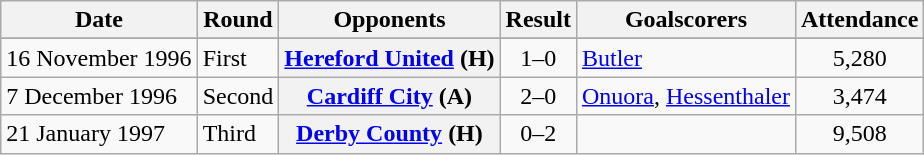<table class="wikitable plainrowheaders sortable">
<tr>
<th scope=col>Date</th>
<th scope=col>Round</th>
<th scope=col>Opponents</th>
<th scope=col>Result</th>
<th scope=col class=unsortable>Goalscorers</th>
<th scope=col>Attendance</th>
</tr>
<tr>
</tr>
<tr>
<td>16 November 1996</td>
<td>First</td>
<th scope=row><a href='#'>Hereford United</a> (H)</th>
<td align=center>1–0</td>
<td><a href='#'>Butler</a></td>
<td align=center>5,280</td>
</tr>
<tr>
<td>7 December 1996</td>
<td>Second</td>
<th scope=row><a href='#'>Cardiff City</a> (A)</th>
<td align=center>2–0</td>
<td><a href='#'>Onuora</a>, <a href='#'>Hessenthaler</a></td>
<td align=center>3,474</td>
</tr>
<tr>
<td>21 January 1997</td>
<td>Third</td>
<th scope=row><a href='#'>Derby County</a> (H)</th>
<td align=center>0–2</td>
<td></td>
<td align=center>9,508</td>
</tr>
</table>
